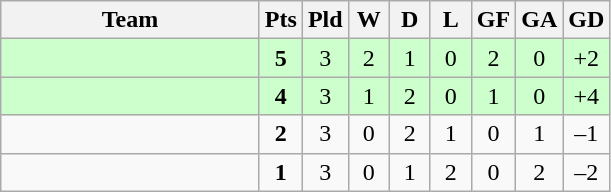<table class=wikitable style="text-align:center">
<tr>
<th width=165>Team</th>
<th width=20>Pts</th>
<th width=20>Pld</th>
<th width=20>W</th>
<th width=20>D</th>
<th width=20>L</th>
<th width=20>GF</th>
<th width=20>GA</th>
<th width=20>GD</th>
</tr>
<tr align=center style="background:#ccffcc;">
<td style="text-align:left;"></td>
<td><strong>5</strong></td>
<td>3</td>
<td>2</td>
<td>1</td>
<td>0</td>
<td>2</td>
<td>0</td>
<td>+2</td>
</tr>
<tr align=center style="background:#ccffcc;">
<td style="text-align:left;"></td>
<td><strong>4</strong></td>
<td>3</td>
<td>1</td>
<td>2</td>
<td>0</td>
<td>1</td>
<td>0</td>
<td>+4</td>
</tr>
<tr align=center>
<td style="text-align:left;"></td>
<td><strong>2</strong></td>
<td>3</td>
<td>0</td>
<td>2</td>
<td>1</td>
<td>0</td>
<td>1</td>
<td>–1</td>
</tr>
<tr align=center>
<td style="text-align:left;"></td>
<td><strong>1</strong></td>
<td>3</td>
<td>0</td>
<td>1</td>
<td>2</td>
<td>0</td>
<td>2</td>
<td>–2</td>
</tr>
</table>
